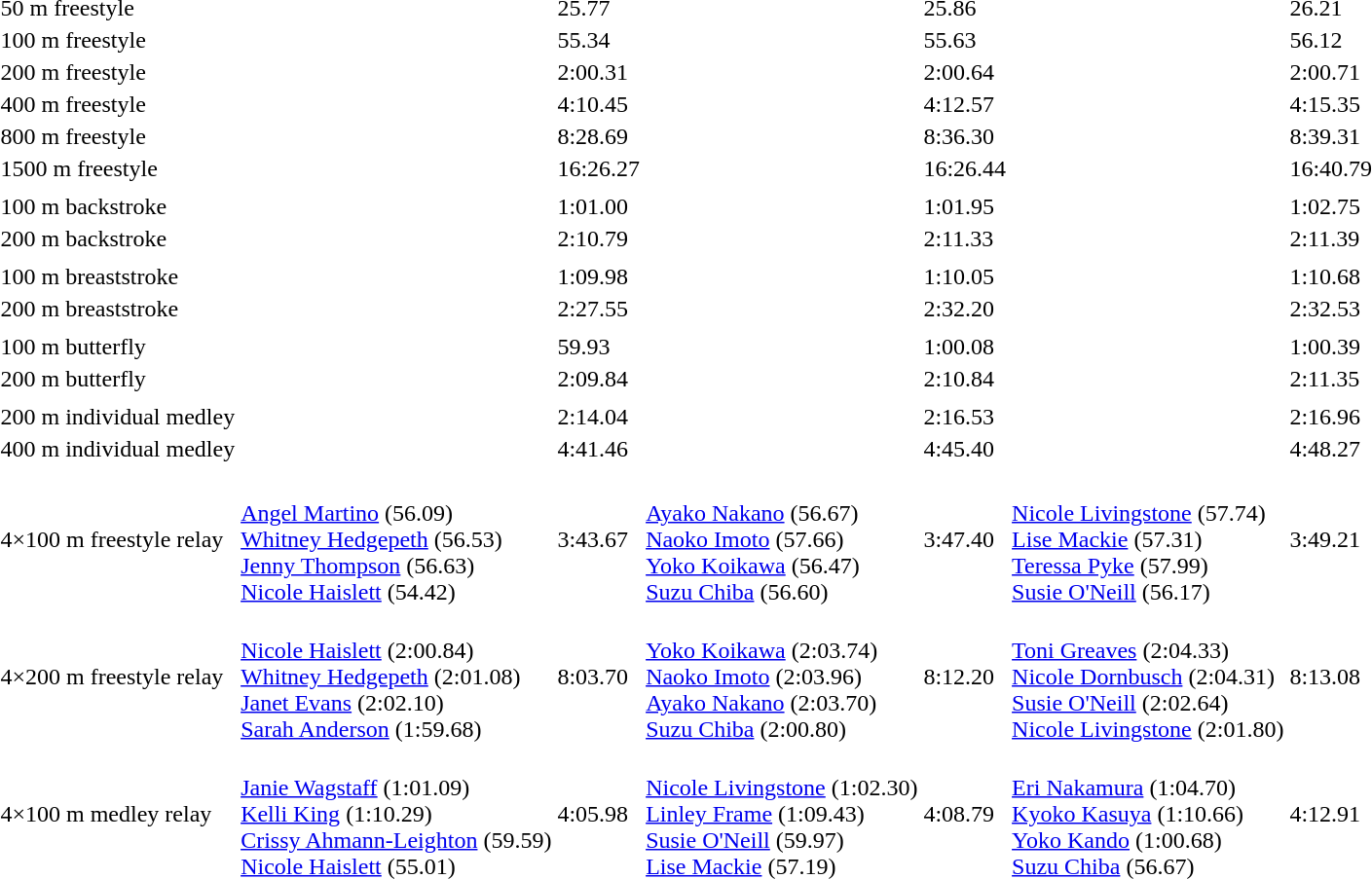<table>
<tr>
<td>50 m freestyle <br></td>
<td></td>
<td>25.77</td>
<td></td>
<td>25.86</td>
<td></td>
<td>26.21</td>
</tr>
<tr>
<td>100 m freestyle <br></td>
<td></td>
<td>55.34</td>
<td></td>
<td>55.63</td>
<td></td>
<td>56.12</td>
</tr>
<tr>
<td>200 m freestyle <br></td>
<td></td>
<td>2:00.31</td>
<td></td>
<td>2:00.64</td>
<td></td>
<td>2:00.71</td>
</tr>
<tr>
<td>400 m freestyle <br></td>
<td></td>
<td>4:10.45</td>
<td></td>
<td>4:12.57</td>
<td></td>
<td>4:15.35</td>
</tr>
<tr>
<td>800 m freestyle <br></td>
<td></td>
<td>8:28.69</td>
<td></td>
<td>8:36.30</td>
<td></td>
<td>8:39.31</td>
</tr>
<tr>
<td>1500 m freestyle <br></td>
<td></td>
<td>16:26.27</td>
<td></td>
<td>16:26.44</td>
<td></td>
<td>16:40.79</td>
</tr>
<tr>
<td></td>
<td></td>
<td></td>
<td></td>
<td></td>
<td></td>
<td></td>
</tr>
<tr>
<td>100 m backstroke <br></td>
<td></td>
<td>1:01.00</td>
<td></td>
<td>1:01.95</td>
<td></td>
<td>1:02.75</td>
</tr>
<tr>
<td>200 m backstroke <br></td>
<td></td>
<td>2:10.79</td>
<td></td>
<td>2:11.33</td>
<td></td>
<td>2:11.39</td>
</tr>
<tr>
<td></td>
<td></td>
<td></td>
<td></td>
<td></td>
<td></td>
<td></td>
</tr>
<tr>
<td>100 m breaststroke <br></td>
<td></td>
<td>1:09.98</td>
<td></td>
<td>1:10.05</td>
<td></td>
<td>1:10.68</td>
</tr>
<tr>
<td>200 m breaststroke <br></td>
<td></td>
<td>2:27.55</td>
<td></td>
<td>2:32.20</td>
<td></td>
<td>2:32.53</td>
</tr>
<tr>
<td></td>
<td></td>
<td></td>
<td></td>
<td></td>
<td></td>
<td></td>
</tr>
<tr>
<td>100 m butterfly <br></td>
<td></td>
<td>59.93</td>
<td></td>
<td>1:00.08</td>
<td></td>
<td>1:00.39</td>
</tr>
<tr>
<td>200 m butterfly <br></td>
<td></td>
<td>2:09.84</td>
<td></td>
<td>2:10.84</td>
<td></td>
<td>2:11.35</td>
</tr>
<tr>
<td></td>
<td></td>
<td></td>
<td></td>
<td></td>
<td></td>
<td></td>
</tr>
<tr>
<td>200 m individual medley <br></td>
<td></td>
<td>2:14.04</td>
<td></td>
<td>2:16.53</td>
<td></td>
<td>2:16.96</td>
</tr>
<tr>
<td>400 m individual medley <br></td>
<td></td>
<td>4:41.46</td>
<td></td>
<td>4:45.40</td>
<td></td>
<td>4:48.27</td>
</tr>
<tr>
<td></td>
<td></td>
<td></td>
<td></td>
<td></td>
<td></td>
<td></td>
</tr>
<tr>
<td>4×100 m freestyle relay <br></td>
<td><br><a href='#'>Angel Martino</a> (56.09)<br><a href='#'>Whitney Hedgepeth</a> (56.53)<br><a href='#'>Jenny Thompson</a> (56.63)<br><a href='#'>Nicole Haislett</a> (54.42)</td>
<td>3:43.67</td>
<td><br><a href='#'>Ayako Nakano</a> (56.67)<br><a href='#'>Naoko Imoto</a> (57.66)<br><a href='#'>Yoko Koikawa</a> (56.47)<br><a href='#'>Suzu Chiba</a> (56.60)</td>
<td>3:47.40</td>
<td><br><a href='#'>Nicole Livingstone</a> (57.74)<br><a href='#'>Lise Mackie</a> (57.31)<br><a href='#'>Teressa Pyke</a> (57.99)<br><a href='#'>Susie O'Neill</a> (56.17)</td>
<td>3:49.21</td>
</tr>
<tr>
<td>4×200 m freestyle relay <br></td>
<td><br><a href='#'>Nicole Haislett</a> (2:00.84)<br><a href='#'>Whitney Hedgepeth</a> (2:01.08)<br><a href='#'>Janet Evans</a> (2:02.10)<br><a href='#'>Sarah Anderson</a> (1:59.68)</td>
<td>8:03.70</td>
<td><br><a href='#'>Yoko Koikawa</a> (2:03.74)<br><a href='#'>Naoko Imoto</a> (2:03.96)<br><a href='#'>Ayako Nakano</a> (2:03.70)<br><a href='#'>Suzu Chiba</a> (2:00.80)</td>
<td>8:12.20</td>
<td><br><a href='#'>Toni Greaves</a> (2:04.33)<br><a href='#'>Nicole Dornbusch</a> (2:04.31)<br><a href='#'>Susie O'Neill</a> (2:02.64)<br><a href='#'>Nicole Livingstone</a> (2:01.80)</td>
<td>8:13.08</td>
</tr>
<tr>
<td>4×100 m medley relay <br></td>
<td><br><a href='#'>Janie Wagstaff</a> (1:01.09)<br><a href='#'>Kelli King</a> (1:10.29)<br><a href='#'>Crissy Ahmann-Leighton</a> (59.59)<br><a href='#'>Nicole Haislett</a> (55.01)</td>
<td>4:05.98</td>
<td><br><a href='#'>Nicole Livingstone</a> (1:02.30)<br><a href='#'>Linley Frame</a> (1:09.43)<br><a href='#'>Susie O'Neill</a> (59.97)<br><a href='#'>Lise Mackie</a> (57.19)</td>
<td>4:08.79</td>
<td><br><a href='#'>Eri Nakamura</a> (1:04.70)<br><a href='#'>Kyoko Kasuya</a> (1:10.66)<br><a href='#'>Yoko Kando</a> (1:00.68)<br><a href='#'>Suzu Chiba</a> (56.67)</td>
<td>4:12.91</td>
</tr>
</table>
